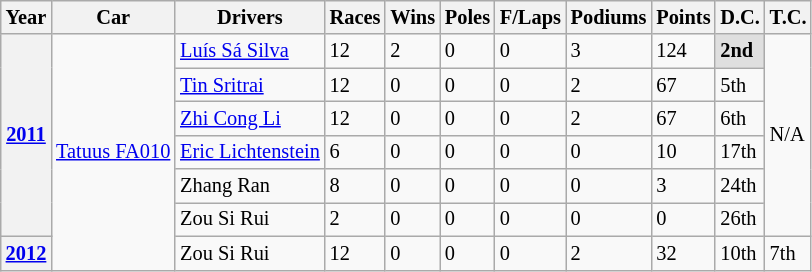<table class="wikitable" style="font-size:85%">
<tr>
<th>Year</th>
<th>Car</th>
<th>Drivers</th>
<th>Races</th>
<th>Wins</th>
<th>Poles</th>
<th>F/Laps</th>
<th>Podiums</th>
<th>Points</th>
<th>D.C.</th>
<th>T.C.</th>
</tr>
<tr>
<th rowspan="6"><a href='#'>2011</a></th>
<td rowspan="7"><a href='#'>Tatuus FA010</a></td>
<td> <a href='#'>Luís Sá Silva</a></td>
<td>12</td>
<td>2</td>
<td>0</td>
<td>0</td>
<td>3</td>
<td>124</td>
<td style="background:#DFDFDF;"><strong>2nd</strong></td>
<td rowspan="6">N/A</td>
</tr>
<tr>
<td> <a href='#'>Tin Sritrai</a></td>
<td>12</td>
<td>0</td>
<td>0</td>
<td>0</td>
<td>2</td>
<td>67</td>
<td>5th</td>
</tr>
<tr>
<td> <a href='#'>Zhi Cong Li</a></td>
<td>12</td>
<td>0</td>
<td>0</td>
<td>0</td>
<td>2</td>
<td>67</td>
<td>6th</td>
</tr>
<tr>
<td> <a href='#'>Eric Lichtenstein</a></td>
<td>6</td>
<td>0</td>
<td>0</td>
<td>0</td>
<td>0</td>
<td>10</td>
<td>17th</td>
</tr>
<tr>
<td> Zhang Ran</td>
<td>8</td>
<td>0</td>
<td>0</td>
<td>0</td>
<td>0</td>
<td>3</td>
<td>24th</td>
</tr>
<tr>
<td> Zou Si Rui</td>
<td>2</td>
<td>0</td>
<td>0</td>
<td>0</td>
<td>0</td>
<td>0</td>
<td>26th</td>
</tr>
<tr>
<th><a href='#'>2012</a></th>
<td> Zou Si Rui</td>
<td>12</td>
<td>0</td>
<td>0</td>
<td>0</td>
<td>2</td>
<td>32</td>
<td>10th</td>
<td>7th</td>
</tr>
</table>
